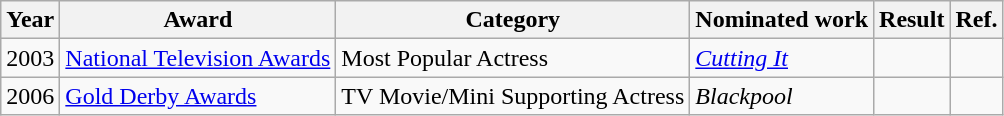<table class="wikitable">
<tr>
<th>Year</th>
<th>Award</th>
<th>Category</th>
<th>Nominated work</th>
<th>Result</th>
<th>Ref.</th>
</tr>
<tr>
<td>2003</td>
<td><a href='#'>National Television Awards</a></td>
<td>Most Popular Actress</td>
<td><em><a href='#'>Cutting It</a></em></td>
<td></td>
<td></td>
</tr>
<tr>
<td>2006</td>
<td><a href='#'>Gold Derby Awards</a></td>
<td>TV Movie/Mini Supporting Actress</td>
<td><em>Blackpool</em></td>
<td></td>
<td></td>
</tr>
</table>
